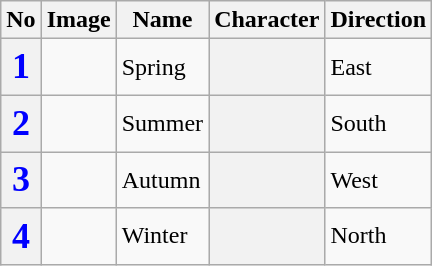<table class="wikitable" style="display:inline-block;border:none;margin-top:0;margin-bottom:0">
<tr>
<th>No</th>
<th>Image</th>
<th>Name</th>
<th>Character</th>
<th>Direction</th>
</tr>
<tr>
<th style="color:blue;font-size:150%;">1</th>
<td></td>
<td>Spring</td>
<th style="color:red;font-size:200%;"></th>
<td>East</td>
</tr>
<tr>
<th style="color:blue;font-size:150%;">2</th>
<td></td>
<td>Summer</td>
<th style="color:red;font-size:200%;"></th>
<td>South</td>
</tr>
<tr>
<th style="color:blue;font-size:150%;">3</th>
<td></td>
<td>Autumn</td>
<th style="color:red;font-size:200%;"></th>
<td>West</td>
</tr>
<tr>
<th style="color:blue;font-size:150%;">4</th>
<td></td>
<td>Winter</td>
<th style="color:red;font-size:200%;"></th>
<td>North</td>
</tr>
</table>
